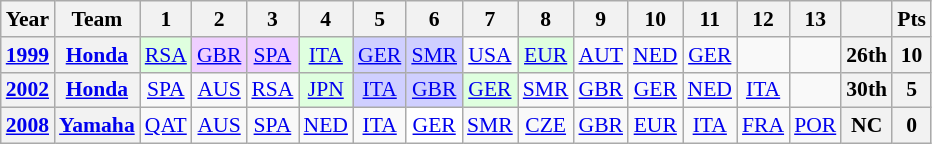<table class="wikitable" style="text-align:center; font-size:90%">
<tr>
<th>Year</th>
<th>Team</th>
<th>1</th>
<th>2</th>
<th>3</th>
<th>4</th>
<th>5</th>
<th>6</th>
<th>7</th>
<th>8</th>
<th>9</th>
<th>10</th>
<th>11</th>
<th>12</th>
<th>13</th>
<th></th>
<th>Pts</th>
</tr>
<tr>
<th><a href='#'>1999</a></th>
<th><a href='#'>Honda</a></th>
<td style="background:#DFFFDF;"><a href='#'>RSA</a><br></td>
<td style="background:#EFCFFF;"><a href='#'>GBR</a><br></td>
<td style="background:#EFCFFF;"><a href='#'>SPA</a><br></td>
<td style="background:#DFFFDF;"><a href='#'>ITA</a><br></td>
<td style="background:#CFCFFF;"><a href='#'>GER</a><br></td>
<td style="background:#CFCFFF;"><a href='#'>SMR</a><br></td>
<td><a href='#'>USA</a></td>
<td style="background:#DFFFDF;"><a href='#'>EUR</a><br></td>
<td><a href='#'>AUT</a></td>
<td><a href='#'>NED</a></td>
<td><a href='#'>GER</a></td>
<td></td>
<td></td>
<th>26th</th>
<th>10</th>
</tr>
<tr>
<th><a href='#'>2002</a></th>
<th><a href='#'>Honda</a></th>
<td><a href='#'>SPA</a></td>
<td><a href='#'>AUS</a></td>
<td><a href='#'>RSA</a></td>
<td style="background:#DFFFDF;"><a href='#'>JPN</a><br></td>
<td style="background:#CFCFFF;"><a href='#'>ITA</a><br></td>
<td style="background:#CFCFFF;"><a href='#'>GBR</a><br></td>
<td style="background:#DFFFDF;"><a href='#'>GER</a><br></td>
<td><a href='#'>SMR</a></td>
<td><a href='#'>GBR</a></td>
<td><a href='#'>GER</a></td>
<td><a href='#'>NED</a></td>
<td><a href='#'>ITA</a></td>
<td></td>
<th>30th</th>
<th>5</th>
</tr>
<tr>
<th><a href='#'>2008</a></th>
<th><a href='#'>Yamaha</a></th>
<td><a href='#'>QAT</a></td>
<td><a href='#'>AUS</a></td>
<td><a href='#'>SPA</a></td>
<td><a href='#'>NED</a></td>
<td><a href='#'>ITA</a></td>
<td style="background:#FFFFFF;"><a href='#'>GER</a><br></td>
<td><a href='#'>SMR</a></td>
<td><a href='#'>CZE</a></td>
<td><a href='#'>GBR</a></td>
<td><a href='#'>EUR</a></td>
<td><a href='#'>ITA</a></td>
<td><a href='#'>FRA</a></td>
<td><a href='#'>POR</a></td>
<th>NC</th>
<th>0</th>
</tr>
</table>
